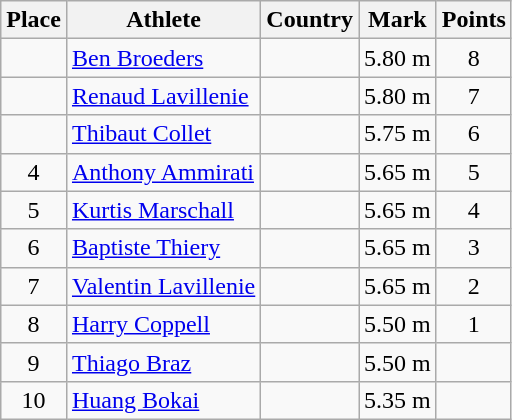<table class="wikitable">
<tr>
<th>Place</th>
<th>Athlete</th>
<th>Country</th>
<th>Mark</th>
<th>Points</th>
</tr>
<tr>
<td align=center></td>
<td><a href='#'>Ben Broeders</a></td>
<td></td>
<td>5.80 m</td>
<td align=center>8</td>
</tr>
<tr>
<td align=center></td>
<td><a href='#'>Renaud Lavillenie</a></td>
<td></td>
<td>5.80 m</td>
<td align=center>7</td>
</tr>
<tr>
<td align=center></td>
<td><a href='#'>Thibaut Collet</a></td>
<td></td>
<td>5.75 m</td>
<td align=center>6</td>
</tr>
<tr>
<td align=center>4</td>
<td><a href='#'>Anthony Ammirati</a></td>
<td></td>
<td>5.65 m</td>
<td align=center>5</td>
</tr>
<tr>
<td align=center>5</td>
<td><a href='#'>Kurtis Marschall</a></td>
<td></td>
<td>5.65 m</td>
<td align=center>4</td>
</tr>
<tr>
<td align=center>6</td>
<td><a href='#'>Baptiste Thiery</a></td>
<td></td>
<td>5.65 m</td>
<td align=center>3</td>
</tr>
<tr>
<td align=center>7</td>
<td><a href='#'>Valentin Lavillenie</a></td>
<td></td>
<td>5.65 m</td>
<td align=center>2</td>
</tr>
<tr>
<td align=center>8</td>
<td><a href='#'>Harry Coppell</a></td>
<td></td>
<td>5.50 m</td>
<td align=center>1</td>
</tr>
<tr>
<td align=center>9</td>
<td><a href='#'>Thiago Braz</a></td>
<td></td>
<td>5.50 m</td>
<td align=center></td>
</tr>
<tr>
<td align=center>10</td>
<td><a href='#'>Huang Bokai</a></td>
<td></td>
<td>5.35 m</td>
<td align=center></td>
</tr>
</table>
